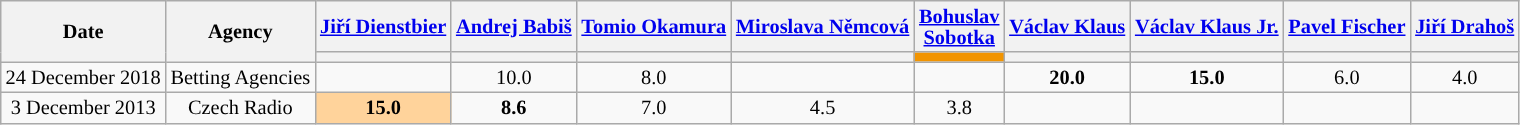<table class="wikitable" style=text-align:center;font-size:85%;line-height:14px;">
<tr>
<th rowspan="2">Date</th>
<th rowspan="2">Agency</th>
<th><a href='#'>Jiří Dienstbier</a></th>
<th><a href='#'>Andrej Babiš</a></th>
<th><a href='#'>Tomio Okamura</a></th>
<th><a href='#'>Miroslava Němcová</a></th>
<th><a href='#'>Bohuslav Sobotka</a></th>
<th><a href='#'>Václav Klaus</a></th>
<th><a href='#'>Václav Klaus Jr.</a></th>
<th><a href='#'>Pavel Fischer</a></th>
<th><a href='#'>Jiří Drahoš</a></th>
</tr>
<tr>
<th style="background:"></th>
<th style="background:"></th>
<th style="background:"></th>
<th style="background:"></th>
<th style="background:#F29400; width:40px;"></th>
<th style="background:"></th>
<th style="background:"></th>
<th style="background:"></th>
<th style="background:"></th>
</tr>
<tr>
<td>24 December 2018</td>
<td>Betting Agencies</td>
<td></td>
<td>10.0</td>
<td>8.0</td>
<td></td>
<td></td>
<td><strong>20.0</strong></td>
<td><strong>15.0</strong></td>
<td>6.0</td>
<td>4.0</td>
</tr>
<tr>
<td>3 December 2013</td>
<td>Czech Radio</td>
<td style="background:#FFD39B"><strong>15.0</strong></td>
<td><strong>8.6</strong></td>
<td>7.0</td>
<td>4.5</td>
<td>3.8</td>
<td></td>
<td></td>
<td></td>
<td></td>
</tr>
</table>
